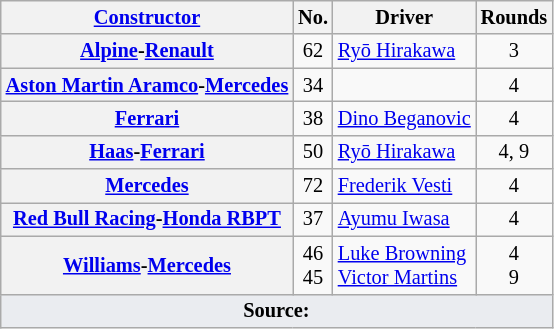<table class="wikitable" style="font-size:85%">
<tr>
<th scope="col"><a href='#'>Constructor</a></th>
<th scope="col">No.</th>
<th scope="col">Driver</th>
<th>Rounds</th>
</tr>
<tr>
<th nowrap><a href='#'>Alpine</a>-<a href='#'>Renault</a></th>
<td style="text-align:center" nowrap>62</td>
<td><a href='#'>Ryō Hirakawa</a></td>
<td style="text-align:center" nowrap>3</td>
</tr>
<tr>
<th nowrap><a href='#'>Aston Martin Aramco</a>-<a href='#'>Mercedes</a></th>
<td style="text-align:center" nowrap>34</td>
<td></td>
<td style="text-align:center" nowrap>4</td>
</tr>
<tr>
<th nowrap><a href='#'>Ferrari</a></th>
<td style="text-align:center" nowrap>38</td>
<td><a href='#'>Dino Beganovic</a></td>
<td style="text-align:center" nowrap>4</td>
</tr>
<tr>
<th nowrap><a href='#'>Haas</a>-<a href='#'>Ferrari</a></th>
<td style="text-align:center" nowrap>50</td>
<td><a href='#'>Ryō Hirakawa</a></td>
<td style="text-align:center" nowrap>4, 9</td>
</tr>
<tr>
<th nowrap><a href='#'>Mercedes</a></th>
<td style="text-align:center" nowrap>72</td>
<td><a href='#'>Frederik Vesti</a></td>
<td style="text-align:center" nowrap>4</td>
</tr>
<tr>
<th nowrap><a href='#'>Red Bull Racing</a>-<a href='#'>Honda RBPT</a></th>
<td style="text-align:center" nowrap>37</td>
<td><a href='#'>Ayumu Iwasa</a></td>
<td style="text-align:center" nowrap>4</td>
</tr>
<tr>
<th nowrap><a href='#'>Williams</a>-<a href='#'>Mercedes</a></th>
<td style="text-align:center" nowrap>46<br>45</td>
<td><a href='#'>Luke Browning</a><br><a href='#'>Victor Martins</a></td>
<td style="text-align:center" nowrap>4<br>9</td>
</tr>
<tr class="sortbottom">
<td colspan="4" style="background-color:#EAECF0;text-align:center"><strong>Source:</strong></td>
</tr>
</table>
